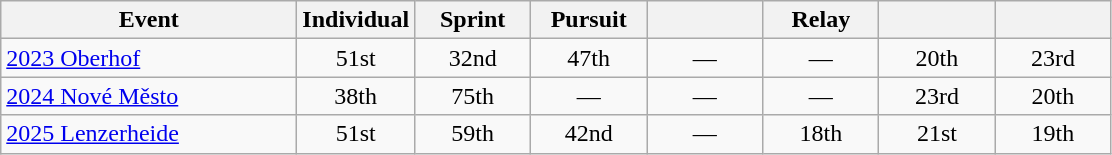<table class="wikitable" style="text-align: center;">
<tr ">
<th style="width:190px;">Event</th>
<th style="width:70px;">Individual</th>
<th style="width:70px;">Sprint</th>
<th style="width:70px;">Pursuit</th>
<th style="width:70px;"></th>
<th style="width:70px;">Relay</th>
<th style="width:70px;"></th>
<th style="width:70px;"></th>
</tr>
<tr>
<td align=left> <a href='#'>2023 Oberhof</a></td>
<td>51st</td>
<td>32nd</td>
<td>47th</td>
<td>—</td>
<td>—</td>
<td>20th</td>
<td>23rd</td>
</tr>
<tr>
<td align=left> <a href='#'>2024 Nové Město</a></td>
<td>38th</td>
<td>75th</td>
<td>—</td>
<td>—</td>
<td>—</td>
<td>23rd</td>
<td>20th</td>
</tr>
<tr>
<td align=left> <a href='#'>2025 Lenzerheide</a></td>
<td>51st</td>
<td>59th</td>
<td>42nd</td>
<td>—</td>
<td>18th</td>
<td>21st</td>
<td>19th</td>
</tr>
</table>
